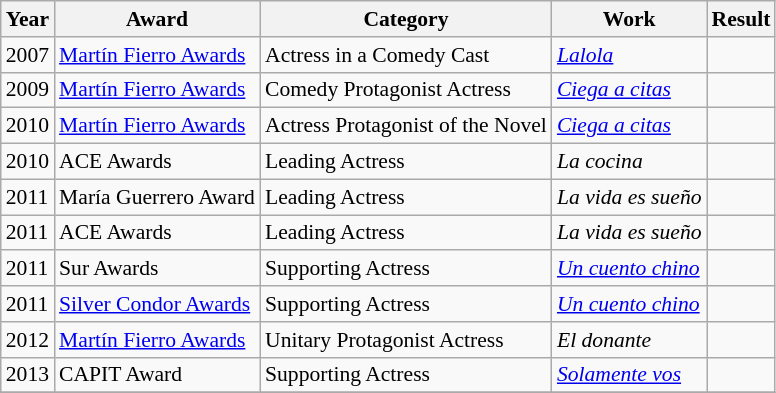<table class="wikitable" style="font-size: 90%;">
<tr>
<th>Year</th>
<th>Award</th>
<th>Category</th>
<th>Work</th>
<th>Result</th>
</tr>
<tr>
<td>2007</td>
<td><a href='#'>Martín Fierro Awards</a></td>
<td>Actress in a Comedy Cast</td>
<td><em><a href='#'>Lalola</a></em></td>
<td></td>
</tr>
<tr>
<td>2009</td>
<td><a href='#'>Martín Fierro Awards</a></td>
<td>Comedy Protagonist Actress</td>
<td><em><a href='#'>Ciega a citas</a></em></td>
<td></td>
</tr>
<tr>
<td>2010</td>
<td><a href='#'>Martín Fierro Awards</a></td>
<td>Actress Protagonist of the Novel</td>
<td><em><a href='#'>Ciega a citas</a></em></td>
<td></td>
</tr>
<tr>
<td>2010</td>
<td>ACE Awards</td>
<td>Leading Actress</td>
<td><em>La cocina</em></td>
<td></td>
</tr>
<tr>
<td>2011</td>
<td>María Guerrero Award</td>
<td>Leading Actress</td>
<td><em>La vida es sueño</em></td>
<td></td>
</tr>
<tr>
<td>2011</td>
<td>ACE Awards</td>
<td>Leading Actress</td>
<td><em>La vida es sueño</em></td>
<td></td>
</tr>
<tr>
<td>2011</td>
<td>Sur Awards</td>
<td>Supporting Actress</td>
<td><em><a href='#'>Un cuento chino</a></em></td>
<td></td>
</tr>
<tr>
<td>2011</td>
<td><a href='#'>Silver Condor Awards</a></td>
<td>Supporting Actress</td>
<td><em><a href='#'>Un cuento chino</a></em></td>
<td></td>
</tr>
<tr>
<td>2012</td>
<td><a href='#'>Martín Fierro Awards</a></td>
<td>Unitary  Protagonist Actress</td>
<td><em>El donante</em></td>
<td></td>
</tr>
<tr>
<td>2013</td>
<td>CAPIT Award</td>
<td>Supporting Actress</td>
<td><em><a href='#'>Solamente vos</a></em></td>
<td></td>
</tr>
<tr>
</tr>
</table>
